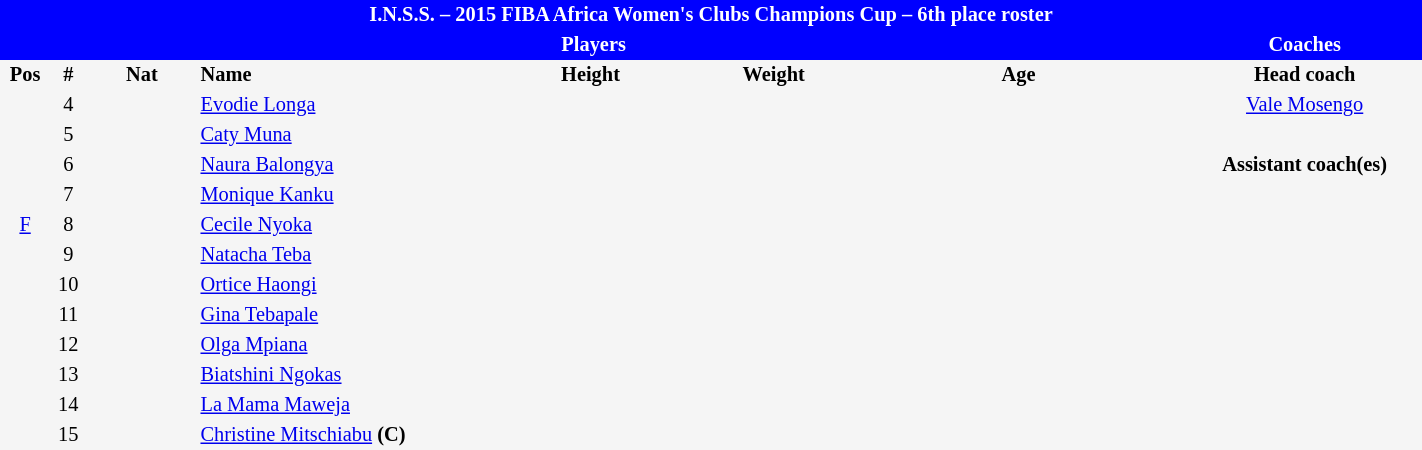<table border=0 cellpadding=2 cellspacing=0  |- bgcolor=#f5f5f5 style="text-align:center; font-size:85%;" width=75%>
<tr>
<td colspan="8" style="background: blue; color: white"><strong>I.N.S.S. – 2015 FIBA Africa Women's Clubs Champions Cup – 6th place roster</strong></td>
</tr>
<tr>
<td colspan="7" style="background: blue; color: white"><strong>Players</strong></td>
<td style="background: blue; color: white"><strong>Coaches</strong></td>
</tr>
<tr style="background=#f5f5f5; color: black">
<th width=5px>Pos</th>
<th width=5px>#</th>
<th width=50px>Nat</th>
<th width=135px align=left>Name</th>
<th width=100px>Height</th>
<th width=70px>Weight</th>
<th width=160px>Age</th>
<th width=110px>Head coach</th>
</tr>
<tr>
<td></td>
<td>4</td>
<td></td>
<td align=left><a href='#'>Evodie Longa</a></td>
<td></td>
<td></td>
<td><span></span></td>
<td> <a href='#'>Vale Mosengo</a></td>
</tr>
<tr>
<td></td>
<td>5</td>
<td></td>
<td align=left><a href='#'>Caty Muna</a></td>
<td></td>
<td></td>
<td><span></span></td>
</tr>
<tr>
<td></td>
<td>6</td>
<td></td>
<td align=left><a href='#'>Naura Balongya</a></td>
<td></td>
<td></td>
<td><span></span></td>
<td><strong>Assistant coach(es)</strong></td>
</tr>
<tr>
<td></td>
<td>7</td>
<td></td>
<td align=left><a href='#'>Monique Kanku</a></td>
<td></td>
<td></td>
<td><span></span></td>
<td></td>
</tr>
<tr>
<td><a href='#'>F</a></td>
<td>8</td>
<td></td>
<td align=left><a href='#'>Cecile Nyoka</a></td>
<td><span></span></td>
<td></td>
<td><span></span></td>
</tr>
<tr>
<td></td>
<td>9</td>
<td></td>
<td align=left><a href='#'>Natacha Teba</a></td>
<td></td>
<td></td>
<td><span></span></td>
</tr>
<tr>
<td></td>
<td>10</td>
<td></td>
<td align=left><a href='#'>Ortice Haongi</a></td>
<td></td>
<td></td>
<td><span></span></td>
</tr>
<tr>
<td></td>
<td>11</td>
<td></td>
<td align=left><a href='#'>Gina Tebapale</a></td>
<td></td>
<td></td>
<td><span></span></td>
</tr>
<tr>
<td></td>
<td>12</td>
<td></td>
<td align=left><a href='#'>Olga Mpiana</a></td>
<td></td>
<td></td>
<td><span></span></td>
</tr>
<tr>
<td></td>
<td>13</td>
<td></td>
<td align=left><a href='#'>Biatshini Ngokas</a></td>
<td></td>
<td></td>
<td><span></span></td>
</tr>
<tr>
<td></td>
<td>14</td>
<td></td>
<td align=left><a href='#'>La Mama Maweja</a></td>
<td></td>
<td></td>
<td><span></span></td>
</tr>
<tr>
<td></td>
<td>15</td>
<td></td>
<td align=left><a href='#'>Christine Mitschiabu</a> <strong>(C)</strong></td>
<td></td>
<td></td>
<td><span></span></td>
</tr>
</table>
